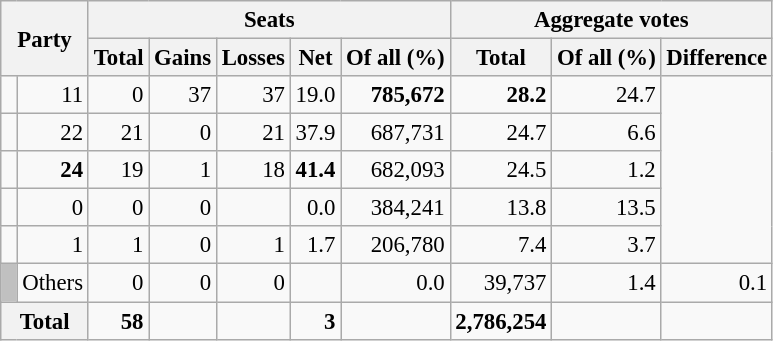<table class="wikitable sortable" style="text-align:right; font-size:95%;">
<tr>
<th colspan="2" rowspan="2">Party</th>
<th colspan="5">Seats</th>
<th colspan="3">Aggregate votes</th>
</tr>
<tr>
<th>Total</th>
<th>Gains</th>
<th>Losses</th>
<th>Net</th>
<th>Of all (%)</th>
<th>Total</th>
<th>Of all (%)</th>
<th>Difference</th>
</tr>
<tr>
<td></td>
<td>11</td>
<td>0</td>
<td>37</td>
<td>37</td>
<td>19.0</td>
<td><strong>785,672</strong></td>
<td><strong>28.2</strong></td>
<td>24.7</td>
</tr>
<tr>
<td></td>
<td>22</td>
<td>21</td>
<td>0</td>
<td>21</td>
<td>37.9</td>
<td>687,731</td>
<td>24.7</td>
<td>6.6</td>
</tr>
<tr>
<td></td>
<td><strong>24</strong></td>
<td>19</td>
<td>1</td>
<td>18</td>
<td><strong>41.4</strong></td>
<td>682,093</td>
<td>24.5</td>
<td>1.2</td>
</tr>
<tr>
<td></td>
<td>0</td>
<td>0</td>
<td>0</td>
<td></td>
<td>0.0</td>
<td>384,241</td>
<td>13.8</td>
<td>13.5</td>
</tr>
<tr>
<td></td>
<td>1</td>
<td>1</td>
<td>0</td>
<td>1</td>
<td>1.7</td>
<td>206,780</td>
<td>7.4</td>
<td>3.7</td>
</tr>
<tr>
<td style="background:silver;"> </td>
<td align=left>Others</td>
<td>0</td>
<td>0</td>
<td>0</td>
<td></td>
<td>0.0</td>
<td>39,737</td>
<td>1.4</td>
<td>0.1</td>
</tr>
<tr class="sortbottom" style="font-weight:bold;">
<th colspan="2" scope="row" style="background-color:#f2f2f2;">Total</th>
<td>58</td>
<td></td>
<td></td>
<td> 3</td>
<td></td>
<td>2,786,254</td>
<td></td>
<td></td>
</tr>
</table>
